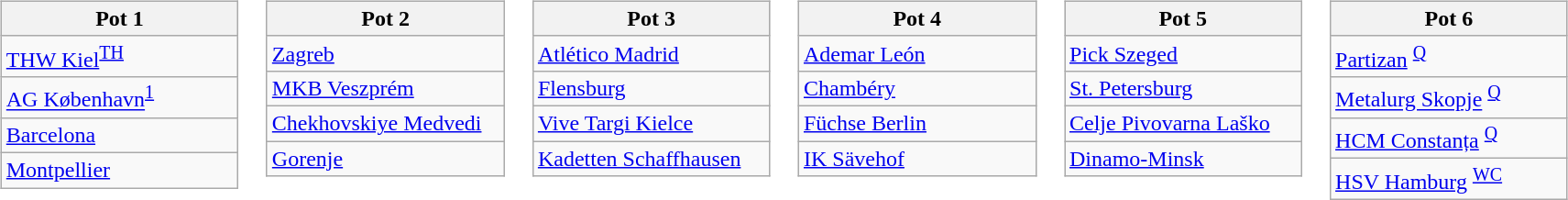<table>
<tr valign=top>
<td><br><table class="wikitable">
<tr>
<th width=165>Pot 1</th>
</tr>
<tr>
<td> <a href='#'>THW Kiel</a><sup><a href='#'>TH</a></sup></td>
</tr>
<tr>
<td> <a href='#'>AG København</a><sup><a href='#'>1</a></sup></td>
</tr>
<tr>
<td> <a href='#'>Barcelona</a></td>
</tr>
<tr>
<td> <a href='#'>Montpellier</a></td>
</tr>
</table>
</td>
<td><br><table class="wikitable">
<tr>
<th width=165>Pot 2</th>
</tr>
<tr>
<td> <a href='#'>Zagreb</a></td>
</tr>
<tr>
<td> <a href='#'>MKB Veszprém</a></td>
</tr>
<tr>
<td> <a href='#'>Chekhovskiye Medvedi</a></td>
</tr>
<tr>
<td> <a href='#'>Gorenje</a></td>
</tr>
</table>
</td>
<td><br><table class="wikitable">
<tr>
<th width=165>Pot 3</th>
</tr>
<tr>
<td> <a href='#'>Atlético Madrid</a></td>
</tr>
<tr>
<td> <a href='#'>Flensburg</a></td>
</tr>
<tr>
<td> <a href='#'>Vive Targi Kielce</a></td>
</tr>
<tr>
<td> <a href='#'>Kadetten Schaffhausen</a></td>
</tr>
</table>
</td>
<td><br><table class="wikitable">
<tr>
<th width=165>Pot 4</th>
</tr>
<tr>
<td> <a href='#'>Ademar León</a></td>
</tr>
<tr>
<td> <a href='#'>Chambéry</a></td>
</tr>
<tr>
<td> <a href='#'>Füchse Berlin</a></td>
</tr>
<tr>
<td> <a href='#'>IK Sävehof</a></td>
</tr>
</table>
</td>
<td><br><table class="wikitable">
<tr>
<th width=165>Pot 5</th>
</tr>
<tr>
<td> <a href='#'>Pick Szeged</a></td>
</tr>
<tr>
<td> <a href='#'>St. Petersburg</a></td>
</tr>
<tr>
<td> <a href='#'>Celje Pivovarna Laško</a></td>
</tr>
<tr>
<td> <a href='#'>Dinamo-Minsk</a></td>
</tr>
</table>
</td>
<td><br><table class="wikitable">
<tr>
<th width=165>Pot 6</th>
</tr>
<tr>
<td> <a href='#'>Partizan</a> <sup><a href='#'>Q</a></sup></td>
</tr>
<tr>
<td> <a href='#'>Metalurg Skopje</a> <sup><a href='#'>Q</a></sup></td>
</tr>
<tr>
<td> <a href='#'>HCM Constanța</a> <sup><a href='#'>Q</a></sup></td>
</tr>
<tr>
<td> <a href='#'>HSV Hamburg</a> <sup><a href='#'>WC</a></sup></td>
</tr>
</table>
</td>
</tr>
</table>
